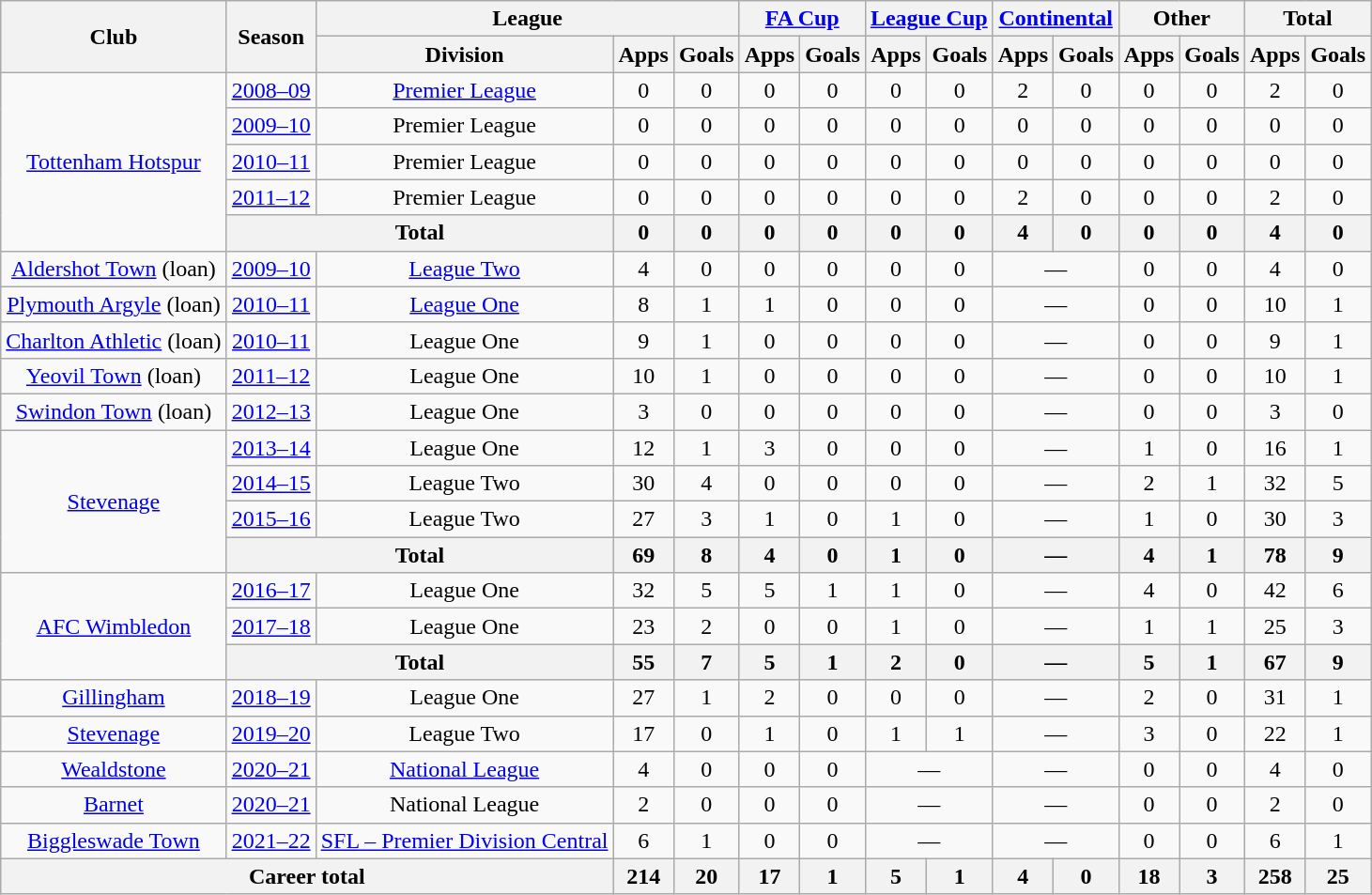<table class="wikitable" style="text-align:center">
<tr>
<th rowspan="2">Club</th>
<th rowspan="2">Season</th>
<th colspan="3">League</th>
<th colspan="2"><a href='#'>FA Cup</a></th>
<th colspan="2"><a href='#'>League Cup</a></th>
<th colspan="2"><a href='#'>Continental</a></th>
<th colspan="2">Other</th>
<th colspan="2">Total</th>
</tr>
<tr>
<th>Division</th>
<th>Apps</th>
<th>Goals</th>
<th>Apps</th>
<th>Goals</th>
<th>Apps</th>
<th>Goals</th>
<th>Apps</th>
<th>Goals</th>
<th>Apps</th>
<th>Goals</th>
<th>Apps</th>
<th>Goals</th>
</tr>
<tr>
<td rowspan="5"><a href='#'>Tottenham Hotspur</a></td>
<td><a href='#'>2008–09</a></td>
<td><a href='#'>Premier League</a></td>
<td>0</td>
<td>0</td>
<td>0</td>
<td>0</td>
<td>0</td>
<td>0</td>
<td>2</td>
<td>0</td>
<td>0</td>
<td>0</td>
<td>2</td>
<td>0</td>
</tr>
<tr>
<td><a href='#'>2009–10</a></td>
<td>Premier League</td>
<td>0</td>
<td>0</td>
<td>0</td>
<td>0</td>
<td>0</td>
<td>0</td>
<td>0</td>
<td>0</td>
<td>0</td>
<td>0</td>
<td>0</td>
<td>0</td>
</tr>
<tr>
<td><a href='#'>2010–11</a></td>
<td>Premier League</td>
<td>0</td>
<td>0</td>
<td>0</td>
<td>0</td>
<td>0</td>
<td>0</td>
<td>0</td>
<td>0</td>
<td>0</td>
<td>0</td>
<td>0</td>
<td>0</td>
</tr>
<tr>
<td><a href='#'>2011–12</a></td>
<td>Premier League</td>
<td>0</td>
<td>0</td>
<td>0</td>
<td>0</td>
<td>0</td>
<td>0</td>
<td>2</td>
<td>0</td>
<td>0</td>
<td>0</td>
<td>2</td>
<td>0</td>
</tr>
<tr>
<th colspan="2">Total</th>
<th>0</th>
<th>0</th>
<th>0</th>
<th>0</th>
<th>0</th>
<th>0</th>
<th>4</th>
<th>0</th>
<th>0</th>
<th>0</th>
<th>4</th>
<th>0</th>
</tr>
<tr>
<td><a href='#'>Aldershot Town</a> (loan)</td>
<td><a href='#'>2009–10</a></td>
<td><a href='#'>League Two</a></td>
<td>4</td>
<td>0</td>
<td>0</td>
<td>0</td>
<td>0</td>
<td>0</td>
<td colspan="2">—</td>
<td>0</td>
<td>0</td>
<td>4</td>
<td>0</td>
</tr>
<tr>
<td><a href='#'>Plymouth Argyle</a> (loan)</td>
<td><a href='#'>2010–11</a></td>
<td><a href='#'>League One</a></td>
<td>8</td>
<td>1</td>
<td>1</td>
<td>0</td>
<td>0</td>
<td>0</td>
<td colspan="2">—</td>
<td>0</td>
<td>0</td>
<td>10</td>
<td>1</td>
</tr>
<tr>
<td><a href='#'>Charlton Athletic</a> (loan)</td>
<td><a href='#'>2010–11</a></td>
<td>League One</td>
<td>9</td>
<td>1</td>
<td>0</td>
<td>0</td>
<td>0</td>
<td>0</td>
<td colspan="2">—</td>
<td>0</td>
<td>0</td>
<td>9</td>
<td>1</td>
</tr>
<tr>
<td><a href='#'>Yeovil Town</a> (loan)</td>
<td><a href='#'>2011–12</a></td>
<td>League One</td>
<td>10</td>
<td>1</td>
<td>0</td>
<td>0</td>
<td>0</td>
<td>0</td>
<td colspan="2">—</td>
<td>0</td>
<td>0</td>
<td>10</td>
<td>1</td>
</tr>
<tr>
<td><a href='#'>Swindon Town</a> (loan)</td>
<td><a href='#'>2012–13</a></td>
<td>League One</td>
<td>3</td>
<td>0</td>
<td>0</td>
<td>0</td>
<td>0</td>
<td>0</td>
<td colspan="2">—</td>
<td>0</td>
<td>0</td>
<td>3</td>
<td>0</td>
</tr>
<tr>
<td rowspan="4"><a href='#'>Stevenage</a></td>
<td><a href='#'>2013–14</a></td>
<td>League One</td>
<td>12</td>
<td>1</td>
<td>3</td>
<td>0</td>
<td>0</td>
<td>0</td>
<td colspan="2">—</td>
<td>1</td>
<td>0</td>
<td>16</td>
<td>1</td>
</tr>
<tr>
<td><a href='#'>2014–15</a></td>
<td>League Two</td>
<td>30</td>
<td>4</td>
<td>0</td>
<td>0</td>
<td>0</td>
<td>0</td>
<td colspan="2">—</td>
<td>2</td>
<td>1</td>
<td>32</td>
<td>5</td>
</tr>
<tr>
<td><a href='#'>2015–16</a></td>
<td>League Two</td>
<td>27</td>
<td>3</td>
<td>1</td>
<td>0</td>
<td>1</td>
<td>0</td>
<td colspan="2">—</td>
<td>1</td>
<td>0</td>
<td>30</td>
<td>3</td>
</tr>
<tr>
<th colspan="2">Total</th>
<th>69</th>
<th>8</th>
<th>4</th>
<th>0</th>
<th>1</th>
<th>0</th>
<th colspan="2">—</th>
<th>4</th>
<th>1</th>
<th>78</th>
<th>9</th>
</tr>
<tr>
<td rowspan="3"><a href='#'>AFC Wimbledon</a></td>
<td><a href='#'>2016–17</a></td>
<td>League One</td>
<td>32</td>
<td>5</td>
<td>5</td>
<td>1</td>
<td>1</td>
<td>0</td>
<td colspan="2">—</td>
<td>4</td>
<td>0</td>
<td>42</td>
<td>6</td>
</tr>
<tr>
<td><a href='#'>2017–18</a></td>
<td>League One</td>
<td>23</td>
<td>2</td>
<td>0</td>
<td>0</td>
<td>1</td>
<td>0</td>
<td colspan="2">—</td>
<td>1</td>
<td>1</td>
<td>25</td>
<td>3</td>
</tr>
<tr>
<th colspan="2">Total</th>
<th>55</th>
<th>7</th>
<th>5</th>
<th>1</th>
<th>2</th>
<th>0</th>
<th colspan="2">—</th>
<th>5</th>
<th>1</th>
<th>67</th>
<th>9</th>
</tr>
<tr>
<td><a href='#'>Gillingham</a></td>
<td><a href='#'>2018–19</a></td>
<td>League One</td>
<td>27</td>
<td>1</td>
<td>2</td>
<td>0</td>
<td>0</td>
<td>0</td>
<td colspan="2">—</td>
<td>2</td>
<td>0</td>
<td>31</td>
<td>1</td>
</tr>
<tr>
<td><a href='#'>Stevenage</a></td>
<td><a href='#'>2019–20</a></td>
<td>League Two</td>
<td>17</td>
<td>0</td>
<td>1</td>
<td>0</td>
<td>1</td>
<td>1</td>
<td colspan="2">—</td>
<td>3</td>
<td>0</td>
<td>22</td>
<td>1</td>
</tr>
<tr>
<td><a href='#'>Wealdstone</a></td>
<td><a href='#'>2020–21</a></td>
<td><a href='#'>National League</a></td>
<td>4</td>
<td>0</td>
<td>0</td>
<td>0</td>
<td colspan="2">—</td>
<td colspan="2">—</td>
<td>0</td>
<td>0</td>
<td>4</td>
<td>0</td>
</tr>
<tr>
<td><a href='#'>Barnet</a></td>
<td><a href='#'>2020–21</a></td>
<td>National League</td>
<td>2</td>
<td>0</td>
<td>0</td>
<td>0</td>
<td colspan="2">—</td>
<td colspan="2">—</td>
<td>0</td>
<td>0</td>
<td>2</td>
<td>0</td>
</tr>
<tr>
<td><a href='#'>Biggleswade Town</a></td>
<td><a href='#'>2021–22</a></td>
<td><a href='#'>SFL – Premier Division Central</a></td>
<td>6</td>
<td>1</td>
<td>0</td>
<td>0</td>
<td colspan="2">—</td>
<td colspan="2">—</td>
<td>0</td>
<td>0</td>
<td>6</td>
<td>1</td>
</tr>
<tr>
<th colspan="3">Career total</th>
<th>214</th>
<th>20</th>
<th>17</th>
<th>1</th>
<th>5</th>
<th>1</th>
<th>4</th>
<th>0</th>
<th>18</th>
<th>3</th>
<th>258</th>
<th>25</th>
</tr>
</table>
